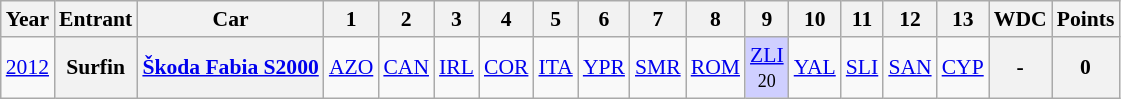<table class="wikitable" border="1" style="text-align:center; font-size:90%;">
<tr>
<th>Year</th>
<th>Entrant</th>
<th>Car</th>
<th>1</th>
<th>2</th>
<th>3</th>
<th>4</th>
<th>5</th>
<th>6</th>
<th>7</th>
<th>8</th>
<th>9</th>
<th>10</th>
<th>11</th>
<th>12</th>
<th>13</th>
<th>WDC</th>
<th>Points</th>
</tr>
<tr>
<td><a href='#'>2012</a></td>
<th> Surfin</th>
<th><a href='#'>Škoda Fabia S2000</a></th>
<td><a href='#'>AZO</a></td>
<td><a href='#'>CAN</a></td>
<td><a href='#'>IRL</a></td>
<td><a href='#'>COR</a></td>
<td><a href='#'>ITA</a></td>
<td><a href='#'>YPR</a></td>
<td><a href='#'>SMR</a></td>
<td><a href='#'>ROM</a></td>
<td style="background:#CFCFFF;"><a href='#'>ZLI</a><br><small>20</small></td>
<td><a href='#'>YAL</a></td>
<td><a href='#'>SLI</a></td>
<td><a href='#'>SAN</a></td>
<td><a href='#'>CYP</a></td>
<th>-</th>
<th>0</th>
</tr>
</table>
